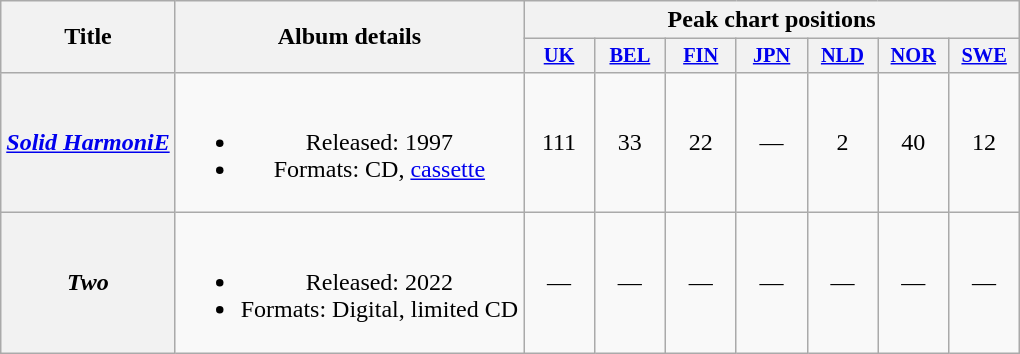<table class="wikitable plainrowheaders" style="text-align:center;">
<tr>
<th scope="col" rowspan="2">Title</th>
<th scope="col" rowspan="2">Album details</th>
<th scope="col" colspan="7">Peak chart positions</th>
</tr>
<tr>
<th style="width:3em;font-size:85%"><a href='#'>UK</a><br></th>
<th style="width:3em;font-size:85%"><a href='#'>BEL</a><br></th>
<th style="width:3em;font-size:85%"><a href='#'>FIN</a><br></th>
<th style="width:3em;font-size:85%"><a href='#'>JPN</a><br></th>
<th style="width:3em;font-size:85%"><a href='#'>NLD</a><br></th>
<th style="width:3em;font-size:85%"><a href='#'>NOR</a><br></th>
<th style="width:3em;font-size:85%"><a href='#'>SWE</a><br></th>
</tr>
<tr>
<th scope="row"><em><a href='#'>Solid HarmoniE</a></em></th>
<td><br><ul><li>Released: 1997</li><li>Formats: CD, <a href='#'>cassette</a></li></ul></td>
<td>111</td>
<td>33</td>
<td>22</td>
<td>—</td>
<td>2</td>
<td>40</td>
<td>12</td>
</tr>
<tr>
<th scope="row"><em>Two</em></th>
<td><br><ul><li>Released: 2022</li><li>Formats: Digital, limited CD</li></ul></td>
<td>—</td>
<td>—</td>
<td>—</td>
<td>—</td>
<td>—</td>
<td>—</td>
<td>—</td>
</tr>
</table>
